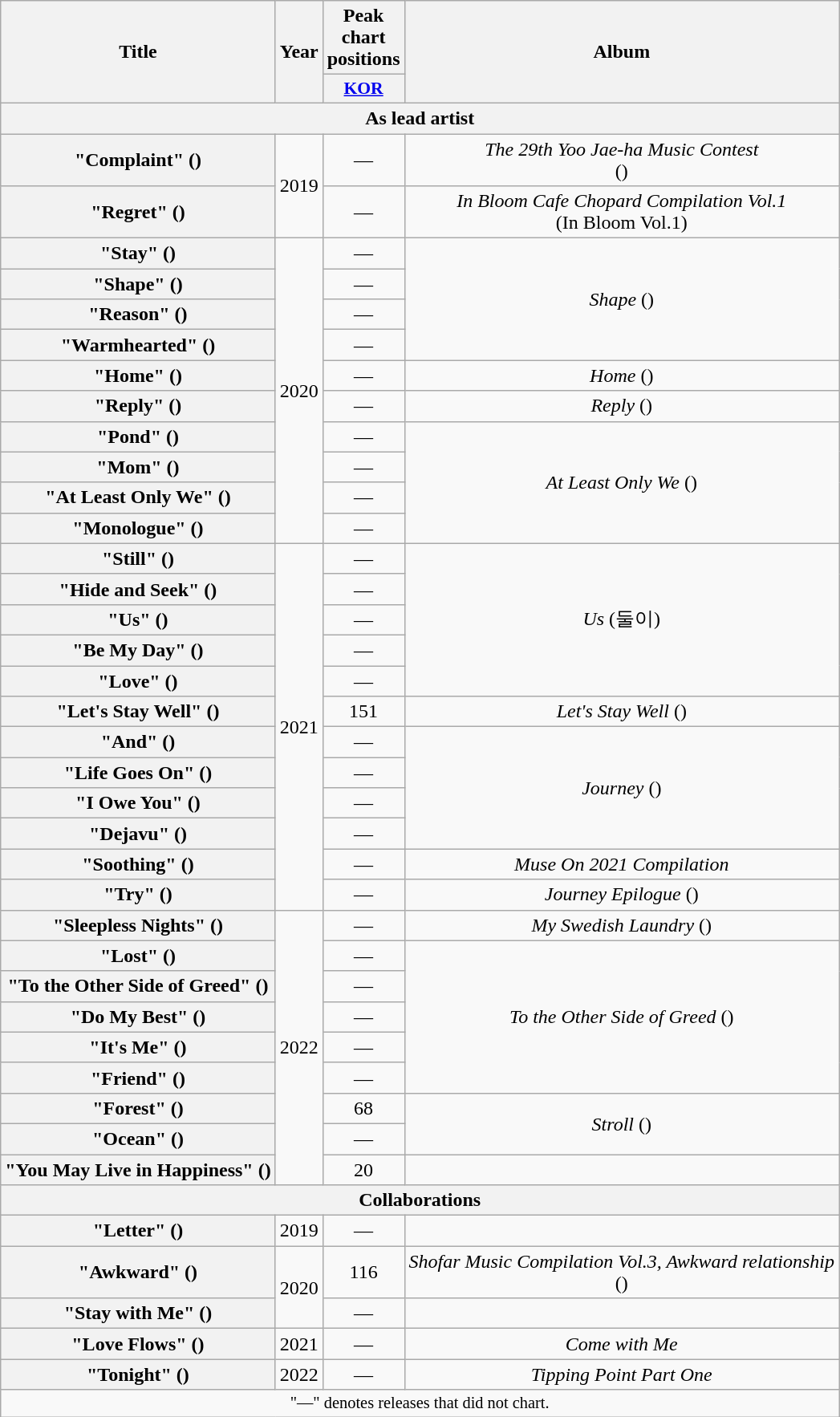<table class="wikitable plainrowheaders" style="text-align:center">
<tr>
<th scope="col" rowspan="2">Title</th>
<th scope="col" rowspan="2">Year</th>
<th scope="col" colspan="1">Peak chart positions</th>
<th scope="col" rowspan="2">Album</th>
</tr>
<tr>
<th scope="col" style="width:3em;font-size:90%"><a href='#'>KOR</a><br></th>
</tr>
<tr>
<th scope="col" colspan="4">As lead artist</th>
</tr>
<tr>
<th scope="row">"Complaint" ()</th>
<td rowspan="2">2019</td>
<td>—</td>
<td><em>The 29th Yoo Jae-ha Music Contest</em><br>()</td>
</tr>
<tr>
<th scope="row">"Regret" ()</th>
<td>—</td>
<td><em>In Bloom Cafe Chopard Compilation Vol.1</em><br>(In Bloom  Vol.1)</td>
</tr>
<tr>
<th scope="row">"Stay" ()</th>
<td rowspan="10">2020</td>
<td>—</td>
<td rowspan="4"><em>Shape</em> ()</td>
</tr>
<tr>
<th scope="row">"Shape" ()</th>
<td>—</td>
</tr>
<tr>
<th scope="row">"Reason" ()</th>
<td>—</td>
</tr>
<tr>
<th scope="row">"Warmhearted" ()</th>
<td>—</td>
</tr>
<tr>
<th scope="row">"Home" ()</th>
<td>—</td>
<td><em>Home</em> ()</td>
</tr>
<tr>
<th scope="row">"Reply" ()</th>
<td>—</td>
<td><em>Reply</em> ()</td>
</tr>
<tr>
<th scope="row">"Pond" ()</th>
<td>—</td>
<td rowspan="4"><em>At Least Only We</em> ()</td>
</tr>
<tr>
<th scope="row">"Mom" ()</th>
<td>—</td>
</tr>
<tr>
<th scope="row">"At Least Only We" ()</th>
<td>—</td>
</tr>
<tr>
<th scope="row">"Monologue" ()</th>
<td>—</td>
</tr>
<tr>
<th scope="row">"Still" ()</th>
<td rowspan="12">2021</td>
<td>—</td>
<td rowspan="5"><em>Us</em> (둘이)</td>
</tr>
<tr>
<th scope="row">"Hide and Seek" ()</th>
<td>—</td>
</tr>
<tr>
<th scope="row">"Us" ()</th>
<td>—</td>
</tr>
<tr>
<th scope="row">"Be My Day" ()</th>
<td>—</td>
</tr>
<tr>
<th scope="row">"Love" ()</th>
<td>—</td>
</tr>
<tr>
<th scope="row">"Let's Stay Well" ()</th>
<td>151</td>
<td><em>Let's Stay Well</em> ()</td>
</tr>
<tr>
<th scope="row">"And" ()</th>
<td>—</td>
<td rowspan="4"><em>Journey</em> ()</td>
</tr>
<tr>
<th scope="row">"Life Goes On" ()</th>
<td>—</td>
</tr>
<tr>
<th scope="row">"I Owe You" ()</th>
<td>—</td>
</tr>
<tr>
<th scope="row">"Dejavu" ()</th>
<td>—</td>
</tr>
<tr>
<th scope="row">"Soothing" ()</th>
<td>—</td>
<td><em>Muse On 2021 Compilation</em></td>
</tr>
<tr>
<th scope="row">"Try" ()</th>
<td>—</td>
<td><em>Journey Epilogue</em> ()</td>
</tr>
<tr>
<th scope="row">"Sleepless Nights" ()</th>
<td rowspan="9">2022</td>
<td>—</td>
<td><em>My Swedish Laundry</em> ()</td>
</tr>
<tr>
<th scope="row">"Lost" ()</th>
<td>—</td>
<td rowspan="5"><em>To the Other Side of Greed</em> ()</td>
</tr>
<tr>
<th scope="row">"To the Other Side of Greed" ()</th>
<td>—</td>
</tr>
<tr>
<th scope="row">"Do My Best" ()</th>
<td>—</td>
</tr>
<tr>
<th scope="row">"It's Me" ()</th>
<td>—</td>
</tr>
<tr>
<th scope="row">"Friend" ()</th>
<td>—</td>
</tr>
<tr>
<th scope="row">"Forest" ()</th>
<td>68</td>
<td rowspan="2"><em>Stroll</em> ()</td>
</tr>
<tr>
<th scope="row">"Ocean" ()</th>
<td>—</td>
</tr>
<tr>
<th scope="row">"You May Live in Happiness" ()</th>
<td>20</td>
<td></td>
</tr>
<tr>
<th scope="col" colspan="4">Collaborations</th>
</tr>
<tr>
<th scope="row">"Letter" () </th>
<td>2019</td>
<td>—</td>
<td></td>
</tr>
<tr>
<th scope="row">"Awkward" ()<br></th>
<td rowspan="2">2020</td>
<td>116</td>
<td><em>Shofar Music Compilation Vol.3, Awkward relationship</em><br>()</td>
</tr>
<tr>
<th scope="row">"Stay with Me" ()</th>
<td>—</td>
<td></td>
</tr>
<tr>
<th scope="row">"Love Flows" ()<br></th>
<td>2021</td>
<td>—</td>
<td><em>Come with Me</em></td>
</tr>
<tr>
<th scope="row">"Tonight" ()  </th>
<td>2022</td>
<td>—</td>
<td><em>Tipping Point Part One</em></td>
</tr>
<tr>
<td colspan="5" align="center" style="font-size:85%">"—" denotes releases that did not chart.</td>
</tr>
</table>
